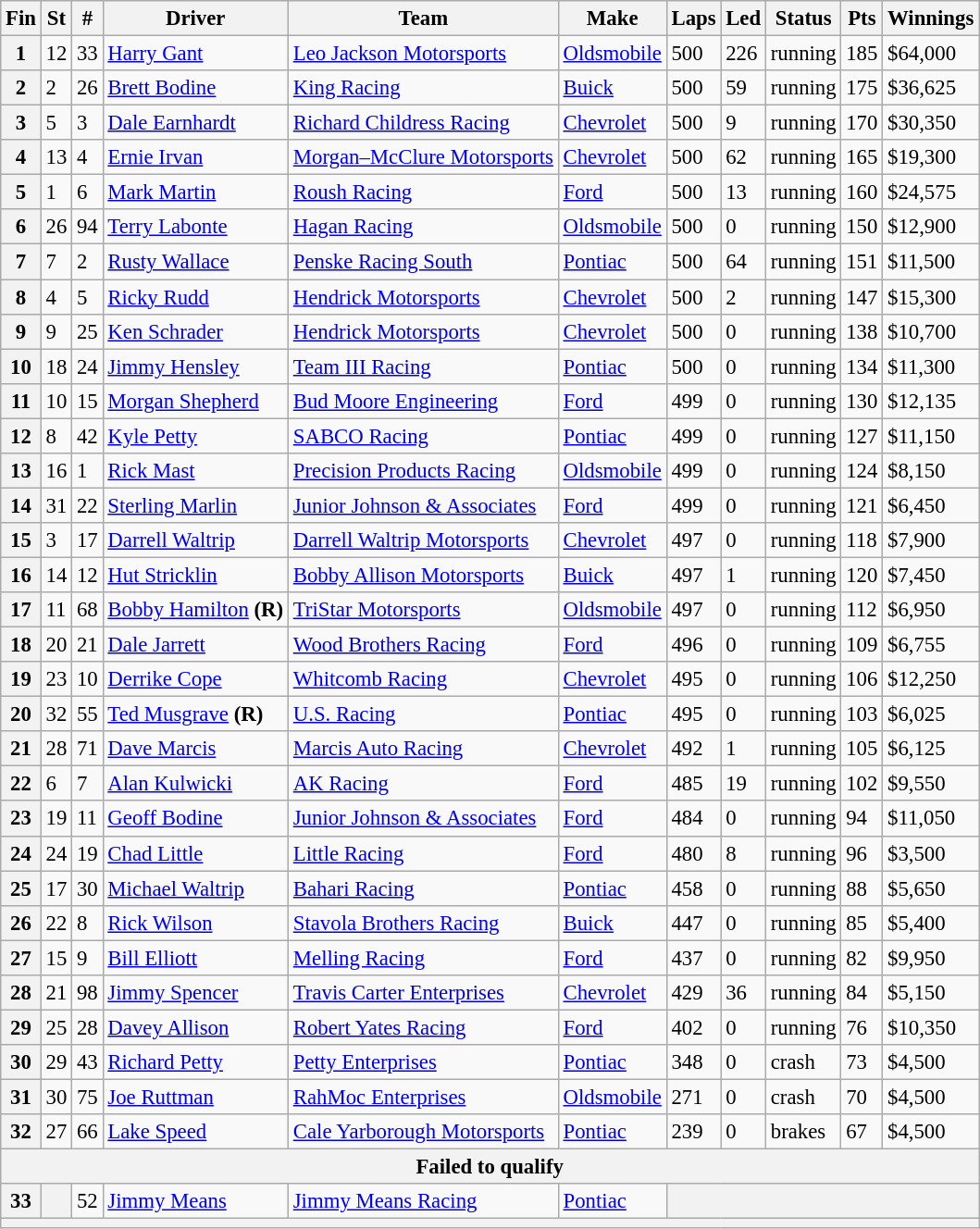<table class="wikitable" style="font-size:95%">
<tr>
<th>Fin</th>
<th>St</th>
<th>#</th>
<th>Driver</th>
<th>Team</th>
<th>Make</th>
<th>Laps</th>
<th>Led</th>
<th>Status</th>
<th>Pts</th>
<th>Winnings</th>
</tr>
<tr>
<th>1</th>
<td>12</td>
<td>33</td>
<td><a href='#'>Harry Gant</a></td>
<td><a href='#'>Leo Jackson Motorsports</a></td>
<td><a href='#'>Oldsmobile</a></td>
<td>500</td>
<td>226</td>
<td>running</td>
<td>185</td>
<td>$64,000</td>
</tr>
<tr>
<th>2</th>
<td>2</td>
<td>26</td>
<td><a href='#'>Brett Bodine</a></td>
<td><a href='#'>King Racing</a></td>
<td><a href='#'>Buick</a></td>
<td>500</td>
<td>59</td>
<td>running</td>
<td>175</td>
<td>$36,625</td>
</tr>
<tr>
<th>3</th>
<td>5</td>
<td>3</td>
<td><a href='#'>Dale Earnhardt</a></td>
<td><a href='#'>Richard Childress Racing</a></td>
<td><a href='#'>Chevrolet</a></td>
<td>500</td>
<td>9</td>
<td>running</td>
<td>170</td>
<td>$30,350</td>
</tr>
<tr>
<th>4</th>
<td>13</td>
<td>4</td>
<td><a href='#'>Ernie Irvan</a></td>
<td><a href='#'>Morgan–McClure Motorsports</a></td>
<td><a href='#'>Chevrolet</a></td>
<td>500</td>
<td>62</td>
<td>running</td>
<td>165</td>
<td>$19,300</td>
</tr>
<tr>
<th>5</th>
<td>1</td>
<td>6</td>
<td><a href='#'>Mark Martin</a></td>
<td><a href='#'>Roush Racing</a></td>
<td><a href='#'>Ford</a></td>
<td>500</td>
<td>13</td>
<td>running</td>
<td>160</td>
<td>$24,575</td>
</tr>
<tr>
<th>6</th>
<td>26</td>
<td>94</td>
<td><a href='#'>Terry Labonte</a></td>
<td><a href='#'>Hagan Racing</a></td>
<td><a href='#'>Oldsmobile</a></td>
<td>500</td>
<td>0</td>
<td>running</td>
<td>150</td>
<td>$12,900</td>
</tr>
<tr>
<th>7</th>
<td>7</td>
<td>2</td>
<td><a href='#'>Rusty Wallace</a></td>
<td><a href='#'>Penske Racing South</a></td>
<td><a href='#'>Pontiac</a></td>
<td>500</td>
<td>64</td>
<td>running</td>
<td>151</td>
<td>$11,500</td>
</tr>
<tr>
<th>8</th>
<td>4</td>
<td>5</td>
<td><a href='#'>Ricky Rudd</a></td>
<td><a href='#'>Hendrick Motorsports</a></td>
<td><a href='#'>Chevrolet</a></td>
<td>500</td>
<td>2</td>
<td>running</td>
<td>147</td>
<td>$15,300</td>
</tr>
<tr>
<th>9</th>
<td>9</td>
<td>25</td>
<td><a href='#'>Ken Schrader</a></td>
<td><a href='#'>Hendrick Motorsports</a></td>
<td><a href='#'>Chevrolet</a></td>
<td>500</td>
<td>0</td>
<td>running</td>
<td>138</td>
<td>$10,700</td>
</tr>
<tr>
<th>10</th>
<td>18</td>
<td>24</td>
<td><a href='#'>Jimmy Hensley</a></td>
<td><a href='#'>Team III Racing</a></td>
<td><a href='#'>Pontiac</a></td>
<td>500</td>
<td>0</td>
<td>running</td>
<td>134</td>
<td>$11,300</td>
</tr>
<tr>
<th>11</th>
<td>10</td>
<td>15</td>
<td><a href='#'>Morgan Shepherd</a></td>
<td><a href='#'>Bud Moore Engineering</a></td>
<td><a href='#'>Ford</a></td>
<td>499</td>
<td>0</td>
<td>running</td>
<td>130</td>
<td>$12,135</td>
</tr>
<tr>
<th>12</th>
<td>8</td>
<td>42</td>
<td><a href='#'>Kyle Petty</a></td>
<td><a href='#'>SABCO Racing</a></td>
<td><a href='#'>Pontiac</a></td>
<td>499</td>
<td>0</td>
<td>running</td>
<td>127</td>
<td>$11,150</td>
</tr>
<tr>
<th>13</th>
<td>16</td>
<td>1</td>
<td><a href='#'>Rick Mast</a></td>
<td><a href='#'>Precision Products Racing</a></td>
<td><a href='#'>Oldsmobile</a></td>
<td>499</td>
<td>0</td>
<td>running</td>
<td>124</td>
<td>$8,150</td>
</tr>
<tr>
<th>14</th>
<td>31</td>
<td>22</td>
<td><a href='#'>Sterling Marlin</a></td>
<td><a href='#'>Junior Johnson & Associates</a></td>
<td><a href='#'>Ford</a></td>
<td>499</td>
<td>0</td>
<td>running</td>
<td>121</td>
<td>$6,450</td>
</tr>
<tr>
<th>15</th>
<td>3</td>
<td>17</td>
<td><a href='#'>Darrell Waltrip</a></td>
<td><a href='#'>Darrell Waltrip Motorsports</a></td>
<td><a href='#'>Chevrolet</a></td>
<td>497</td>
<td>0</td>
<td>running</td>
<td>118</td>
<td>$7,900</td>
</tr>
<tr>
<th>16</th>
<td>14</td>
<td>12</td>
<td><a href='#'>Hut Stricklin</a></td>
<td><a href='#'>Bobby Allison Motorsports</a></td>
<td><a href='#'>Buick</a></td>
<td>497</td>
<td>1</td>
<td>running</td>
<td>120</td>
<td>$7,450</td>
</tr>
<tr>
<th>17</th>
<td>11</td>
<td>68</td>
<td><a href='#'>Bobby Hamilton</a> <strong>(R)</strong></td>
<td><a href='#'>TriStar Motorsports</a></td>
<td><a href='#'>Oldsmobile</a></td>
<td>497</td>
<td>0</td>
<td>running</td>
<td>112</td>
<td>$6,950</td>
</tr>
<tr>
<th>18</th>
<td>20</td>
<td>21</td>
<td><a href='#'>Dale Jarrett</a></td>
<td><a href='#'>Wood Brothers Racing</a></td>
<td><a href='#'>Ford</a></td>
<td>496</td>
<td>0</td>
<td>running</td>
<td>109</td>
<td>$6,755</td>
</tr>
<tr>
<th>19</th>
<td>23</td>
<td>10</td>
<td><a href='#'>Derrike Cope</a></td>
<td><a href='#'>Whitcomb Racing</a></td>
<td><a href='#'>Chevrolet</a></td>
<td>495</td>
<td>0</td>
<td>running</td>
<td>106</td>
<td>$12,250</td>
</tr>
<tr>
<th>20</th>
<td>32</td>
<td>55</td>
<td><a href='#'>Ted Musgrave</a> <strong>(R)</strong></td>
<td><a href='#'>U.S. Racing</a></td>
<td><a href='#'>Pontiac</a></td>
<td>495</td>
<td>0</td>
<td>running</td>
<td>103</td>
<td>$6,025</td>
</tr>
<tr>
<th>21</th>
<td>28</td>
<td>71</td>
<td><a href='#'>Dave Marcis</a></td>
<td><a href='#'>Marcis Auto Racing</a></td>
<td><a href='#'>Chevrolet</a></td>
<td>492</td>
<td>1</td>
<td>running</td>
<td>105</td>
<td>$6,125</td>
</tr>
<tr>
<th>22</th>
<td>6</td>
<td>7</td>
<td><a href='#'>Alan Kulwicki</a></td>
<td><a href='#'>AK Racing</a></td>
<td><a href='#'>Ford</a></td>
<td>485</td>
<td>19</td>
<td>running</td>
<td>102</td>
<td>$9,550</td>
</tr>
<tr>
<th>23</th>
<td>19</td>
<td>11</td>
<td><a href='#'>Geoff Bodine</a></td>
<td><a href='#'>Junior Johnson & Associates</a></td>
<td><a href='#'>Ford</a></td>
<td>484</td>
<td>0</td>
<td>running</td>
<td>94</td>
<td>$11,050</td>
</tr>
<tr>
<th>24</th>
<td>24</td>
<td>19</td>
<td><a href='#'>Chad Little</a></td>
<td><a href='#'>Little Racing</a></td>
<td><a href='#'>Ford</a></td>
<td>480</td>
<td>8</td>
<td>running</td>
<td>96</td>
<td>$3,500</td>
</tr>
<tr>
<th>25</th>
<td>17</td>
<td>30</td>
<td><a href='#'>Michael Waltrip</a></td>
<td><a href='#'>Bahari Racing</a></td>
<td><a href='#'>Pontiac</a></td>
<td>458</td>
<td>0</td>
<td>running</td>
<td>88</td>
<td>$5,650</td>
</tr>
<tr>
<th>26</th>
<td>22</td>
<td>8</td>
<td><a href='#'>Rick Wilson</a></td>
<td><a href='#'>Stavola Brothers Racing</a></td>
<td><a href='#'>Buick</a></td>
<td>447</td>
<td>0</td>
<td>running</td>
<td>85</td>
<td>$5,400</td>
</tr>
<tr>
<th>27</th>
<td>15</td>
<td>9</td>
<td><a href='#'>Bill Elliott</a></td>
<td><a href='#'>Melling Racing</a></td>
<td><a href='#'>Ford</a></td>
<td>437</td>
<td>0</td>
<td>running</td>
<td>82</td>
<td>$9,950</td>
</tr>
<tr>
<th>28</th>
<td>21</td>
<td>98</td>
<td><a href='#'>Jimmy Spencer</a></td>
<td><a href='#'>Travis Carter Enterprises</a></td>
<td><a href='#'>Chevrolet</a></td>
<td>429</td>
<td>36</td>
<td>running</td>
<td>84</td>
<td>$5,150</td>
</tr>
<tr>
<th>29</th>
<td>25</td>
<td>28</td>
<td><a href='#'>Davey Allison</a></td>
<td><a href='#'>Robert Yates Racing</a></td>
<td><a href='#'>Ford</a></td>
<td>402</td>
<td>0</td>
<td>running</td>
<td>76</td>
<td>$10,350</td>
</tr>
<tr>
<th>30</th>
<td>29</td>
<td>43</td>
<td><a href='#'>Richard Petty</a></td>
<td><a href='#'>Petty Enterprises</a></td>
<td><a href='#'>Pontiac</a></td>
<td>348</td>
<td>0</td>
<td>crash</td>
<td>73</td>
<td>$4,500</td>
</tr>
<tr>
<th>31</th>
<td>30</td>
<td>75</td>
<td><a href='#'>Joe Ruttman</a></td>
<td><a href='#'>RahMoc Enterprises</a></td>
<td><a href='#'>Oldsmobile</a></td>
<td>271</td>
<td>0</td>
<td>crash</td>
<td>70</td>
<td>$4,500</td>
</tr>
<tr>
<th>32</th>
<td>27</td>
<td>66</td>
<td><a href='#'>Lake Speed</a></td>
<td><a href='#'>Cale Yarborough Motorsports</a></td>
<td><a href='#'>Pontiac</a></td>
<td>239</td>
<td>0</td>
<td>brakes</td>
<td>67</td>
<td>$4,500</td>
</tr>
<tr>
<th colspan="11">Failed to qualify</th>
</tr>
<tr>
<th>33</th>
<th></th>
<td>52</td>
<td><a href='#'>Jimmy Means</a></td>
<td><a href='#'>Jimmy Means Racing</a></td>
<td><a href='#'>Pontiac</a></td>
<th colspan="5"></th>
</tr>
<tr>
<th colspan="11"></th>
</tr>
</table>
